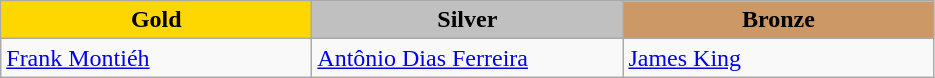<table class="wikitable" style="text-align:left">
<tr align="center">
<td width=200 bgcolor=gold><strong>Gold</strong></td>
<td width=200 bgcolor=silver><strong>Silver</strong></td>
<td width=200 bgcolor=CC9966><strong>Bronze</strong></td>
</tr>
<tr>
<td><a href='#'>Frank Montiéh</a><br><em></em></td>
<td><a href='#'>Antônio Dias Ferreira</a><br><em></em></td>
<td><a href='#'>James King</a><br><em></em></td>
</tr>
</table>
